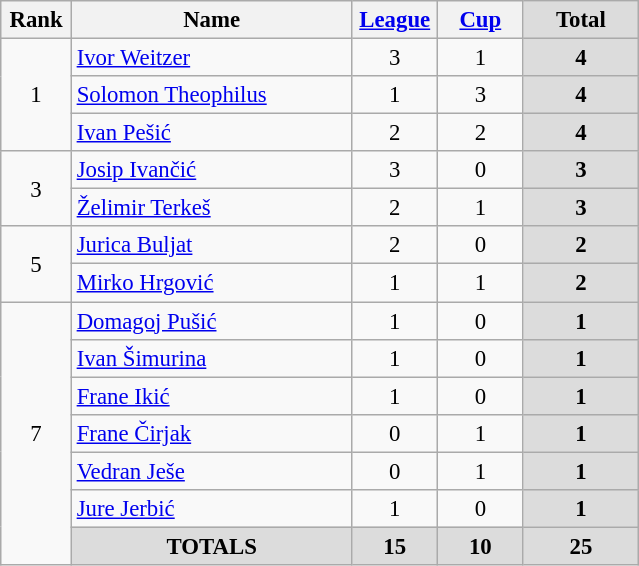<table class="wikitable" style="font-size:95%; text-align:center;">
<tr>
<th width=40>Rank</th>
<th width=180>Name</th>
<th width=50><a href='#'>League</a></th>
<th width=50><a href='#'>Cup</a></th>
<th style="width:70px; background:#dcdcdc;">Total</th>
</tr>
<tr>
<td rowspan=3>1</td>
<td style="text-align:left;"> <a href='#'>Ivor Weitzer</a></td>
<td>3</td>
<td>1</td>
<th style="background: #DCDCDC">4</th>
</tr>
<tr>
<td style="text-align:left;"> <a href='#'>Solomon Theophilus</a></td>
<td>1</td>
<td>3</td>
<th style="background: #DCDCDC">4</th>
</tr>
<tr>
<td style="text-align:left;"> <a href='#'>Ivan Pešić</a></td>
<td>2</td>
<td>2</td>
<th style="background: #DCDCDC">4</th>
</tr>
<tr>
<td rowspan=2>3</td>
<td style="text-align:left;"> <a href='#'>Josip Ivančić</a></td>
<td>3</td>
<td>0</td>
<th style="background: #DCDCDC">3</th>
</tr>
<tr>
<td style="text-align:left;"> <a href='#'>Želimir Terkeš</a></td>
<td>2</td>
<td>1</td>
<th style="background: #DCDCDC">3</th>
</tr>
<tr>
<td rowspan=2>5</td>
<td style="text-align:left;"> <a href='#'>Jurica Buljat</a></td>
<td>2</td>
<td>0</td>
<th style="background: #DCDCDC">2</th>
</tr>
<tr>
<td style="text-align:left;"> <a href='#'>Mirko Hrgović</a></td>
<td>1</td>
<td>1</td>
<th style="background: #DCDCDC">2</th>
</tr>
<tr>
<td rowspan=8>7</td>
<td style="text-align:left;"> <a href='#'>Domagoj Pušić</a></td>
<td>1</td>
<td>0</td>
<th style="background: #DCDCDC">1</th>
</tr>
<tr>
<td style="text-align:left;"> <a href='#'>Ivan Šimurina</a></td>
<td>1</td>
<td>0</td>
<th style="background: #DCDCDC">1</th>
</tr>
<tr>
<td style="text-align:left;"> <a href='#'>Frane Ikić</a></td>
<td>1</td>
<td>0</td>
<th style="background: #DCDCDC">1</th>
</tr>
<tr>
<td style="text-align:left;"> <a href='#'>Frane Čirjak</a></td>
<td>0</td>
<td>1</td>
<th style="background: #DCDCDC">1</th>
</tr>
<tr>
<td style="text-align:left;"> <a href='#'>Vedran Ješe</a></td>
<td>0</td>
<td>1</td>
<th style="background: #DCDCDC">1</th>
</tr>
<tr>
<td style="text-align:left;"> <a href='#'>Jure Jerbić</a></td>
<td>1</td>
<td>0</td>
<th style="background: #DCDCDC">1</th>
</tr>
<tr>
<th style="background: #DCDCDC">TOTALS</th>
<th style="background: #DCDCDC">15</th>
<th style="background: #DCDCDC">10</th>
<th style="background: #DCDCDC">25</th>
</tr>
</table>
